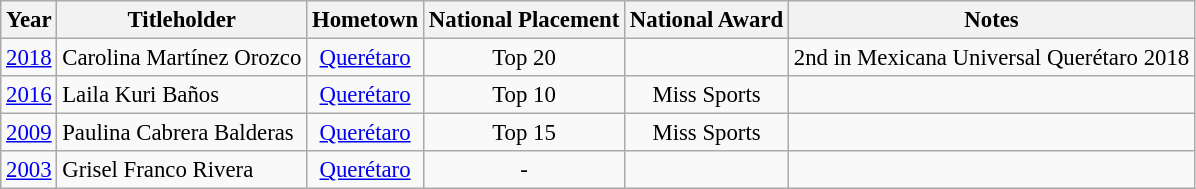<table class="wikitable sortable" style="font-size:95%;">
<tr>
<th>Year</th>
<th>Titleholder</th>
<th>Hometown</th>
<th>National Placement</th>
<th>National Award</th>
<th>Notes</th>
</tr>
<tr>
<td align="center"><a href='#'>2018</a></td>
<td>Carolina Martínez Orozco</td>
<td align="center"><a href='#'>Querétaro</a></td>
<td align="center">Top 20</td>
<td align="center"></td>
<td align="center">2nd in Mexicana Universal Querétaro 2018</td>
</tr>
<tr>
<td align="center"><a href='#'>2016</a></td>
<td>Laila Kuri Baños</td>
<td align="center"><a href='#'>Querétaro</a></td>
<td align="center">Top 10</td>
<td align="center">Miss Sports</td>
<td align="center"></td>
</tr>
<tr>
<td align="center"><a href='#'>2009</a></td>
<td>Paulina Cabrera Balderas</td>
<td align="center"><a href='#'>Querétaro</a></td>
<td align="center">Top 15</td>
<td align="center">Miss Sports</td>
<td align="center"></td>
</tr>
<tr>
<td align="center"><a href='#'>2003</a></td>
<td>Grisel Franco Rivera</td>
<td align="center"><a href='#'>Querétaro</a></td>
<td align="center">-</td>
<td align="center"></td>
<td align="center"></td>
</tr>
</table>
